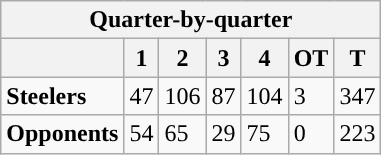<table class="wikitable">
<tr>
<th colspan="7">Quarter-by-quarter</th>
</tr>
<tr>
<th></th>
<th>1</th>
<th>2</th>
<th>3</th>
<th>4</th>
<th>OT</th>
<th>T</th>
</tr>
<tr>
<td><strong>Steelers</strong></td>
<td>47</td>
<td>106</td>
<td>87</td>
<td>104</td>
<td>3</td>
<td>347</td>
</tr>
<tr>
<td><strong>Opponents</strong></td>
<td>54</td>
<td>65</td>
<td>29</td>
<td>75</td>
<td>0</td>
<td>223</td>
</tr>
</table>
